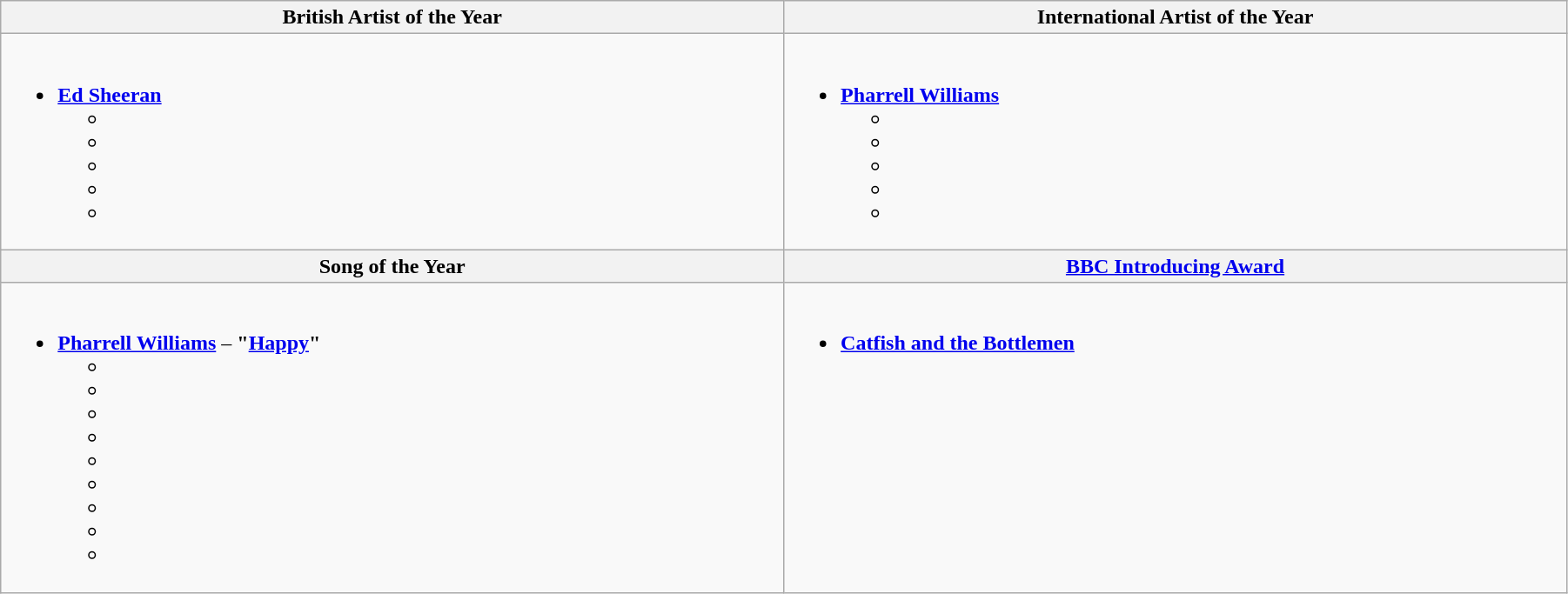<table class="wikitable" style="width:95%;" cellpadding="5">
<tr>
<th width="50%">British Artist of the Year<br></th>
<th width="50%">International Artist of the Year<br></th>
</tr>
<tr>
<td valign="top"><br><ul><li><strong><a href='#'>Ed Sheeran</a></strong><ul><li></li><li></li><li></li><li></li><li></li></ul></li></ul></td>
<td valign="top"><br><ul><li><strong><a href='#'>Pharrell Williams</a></strong><ul><li></li><li></li><li></li><li></li><li></li></ul></li></ul></td>
</tr>
<tr>
<th width="50%">Song of the Year<br></th>
<th width="50%"><a href='#'>BBC Introducing Award</a><br></th>
</tr>
<tr>
<td valign="top"><br><ul><li><strong><a href='#'>Pharrell Williams</a></strong> – <strong>"<a href='#'>Happy</a>"</strong><ul><li></li><li></li><li></li><li></li><li></li><li></li><li></li><li></li><li></li></ul></li></ul></td>
<td valign="top"><br><ul><li><strong><a href='#'>Catfish and the Bottlemen</a></strong></li></ul></td>
</tr>
</table>
